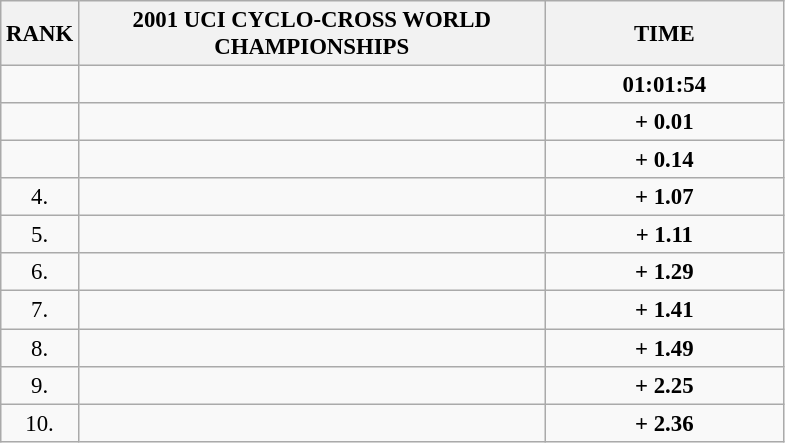<table class="wikitable" style="font-size:95%;">
<tr>
<th>RANK</th>
<th align="left" style="width: 20em">2001 UCI CYCLO-CROSS WORLD CHAMPIONSHIPS</th>
<th align="left" style="width: 10em">TIME</th>
</tr>
<tr>
<td align="center"></td>
<td></td>
<td align="center"><strong>01:01:54</strong></td>
</tr>
<tr>
<td align="center"></td>
<td></td>
<td align="center"><strong>+ 0.01</strong></td>
</tr>
<tr>
<td align="center"></td>
<td></td>
<td align="center"><strong>+ 0.14</strong></td>
</tr>
<tr>
<td align="center">4.</td>
<td></td>
<td align="center"><strong>+ 1.07</strong></td>
</tr>
<tr>
<td align="center">5.</td>
<td></td>
<td align="center"><strong>+ 1.11</strong></td>
</tr>
<tr>
<td align="center">6.</td>
<td></td>
<td align="center"><strong>+ 1.29</strong></td>
</tr>
<tr>
<td align="center">7.</td>
<td></td>
<td align="center"><strong>+ 1.41</strong></td>
</tr>
<tr>
<td align="center">8.</td>
<td></td>
<td align="center"><strong>+ 1.49</strong></td>
</tr>
<tr>
<td align="center">9.</td>
<td></td>
<td align="center"><strong>+ 2.25</strong></td>
</tr>
<tr>
<td align="center">10.</td>
<td></td>
<td align="center"><strong>+ 2.36</strong></td>
</tr>
</table>
